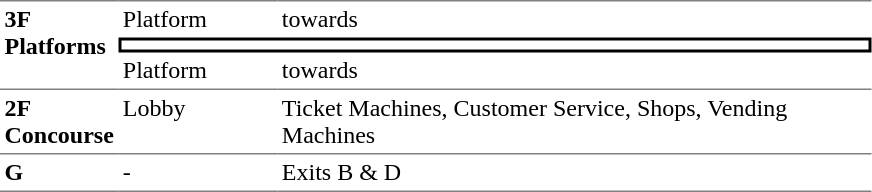<table table border=0 cellspacing=0 cellpadding=3>
<tr>
<td style="border-top:solid 1px gray;" rowspan=3 valign=top><strong>3F<br>Platforms</strong></td>
<td style="border-top:solid 1px gray;" valign=top>Platform </td>
<td style="border-top:solid 1px gray;" valign=top>  towards  </td>
</tr>
<tr>
<td style="border-right:solid 2px black;border-left:solid 2px black;border-top:solid 2px black;border-bottom:solid 2px black;text-align:center;" colspan=2></td>
</tr>
<tr>
<td>Platform </td>
<td>  towards   </td>
</tr>
<tr>
<td style="border-bottom:solid 1px gray; border-top:solid 1px gray;" valign=top width=50><strong>2F<br>Concourse</strong></td>
<td style="border-bottom:solid 1px gray; border-top:solid 1px gray;" valign=top width=100>Lobby</td>
<td style="border-bottom:solid 1px gray; border-top:solid 1px gray;" valign=top width=390>Ticket Machines, Customer Service, Shops, Vending Machines</td>
</tr>
<tr>
<td style="border-bottom:solid 1px gray;" width=50 valign=top><strong>G</strong></td>
<td style="border-bottom:solid 1px gray;" width=100 valign=top>-</td>
<td style="border-bottom:solid 1px gray;" width=390 valign=top>Exits B & D</td>
</tr>
</table>
